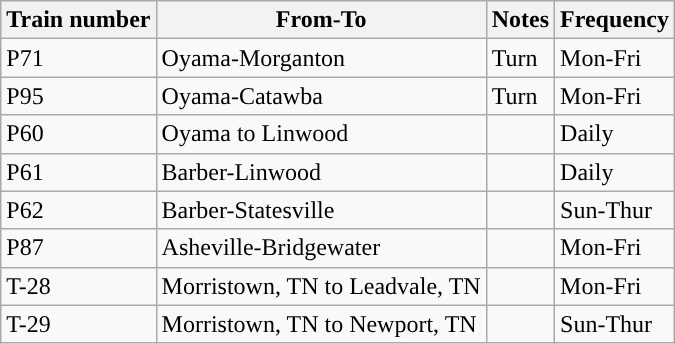<table class="wikitable">
<tr>
<th>Train number</th>
<th>From-To</th>
<th>Notes</th>
<th>Frequency</th>
</tr>
<tr>
<td>P71</td>
<td>Oyama-Morganton</td>
<td>Turn</td>
<td>Mon-Fri</td>
</tr>
<tr>
<td>P95</td>
<td>Oyama-Catawba</td>
<td>Turn</td>
<td>Mon-Fri</td>
</tr>
<tr>
<td>P60</td>
<td>Oyama to Linwood</td>
<td></td>
<td>Daily</td>
</tr>
<tr>
<td>P61</td>
<td>Barber-Linwood</td>
<td></td>
<td>Daily</td>
</tr>
<tr>
<td>P62</td>
<td>Barber-Statesville</td>
<td></td>
<td>Sun-Thur</td>
</tr>
<tr>
<td>P87</td>
<td>Asheville-Bridgewater</td>
<td></td>
<td>Mon-Fri</td>
</tr>
<tr>
<td>T-28</td>
<td>Morristown, TN to Leadvale, TN</td>
<td></td>
<td>Mon-Fri</td>
</tr>
<tr>
<td>T-29</td>
<td>Morristown, TN to Newport, TN</td>
<td></td>
<td>Sun-Thur</td>
</tr>
</table>
